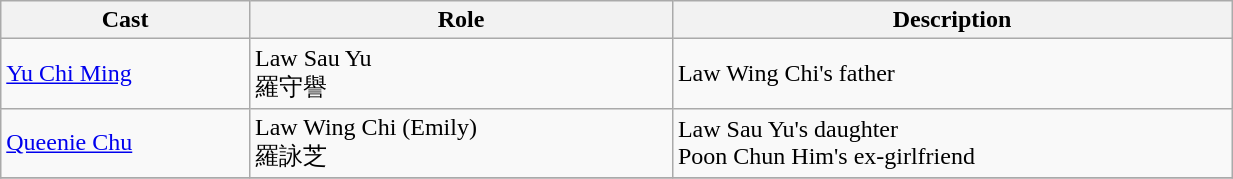<table class="wikitable" width="65%">
<tr>
<th>Cast</th>
<th>Role</th>
<th>Description</th>
</tr>
<tr>
<td><a href='#'>Yu Chi Ming</a></td>
<td>Law Sau Yu<br>羅守譽</td>
<td>Law Wing Chi's father</td>
</tr>
<tr>
<td><a href='#'>Queenie Chu</a></td>
<td>Law Wing Chi (Emily) <br>羅詠芝</td>
<td>Law Sau Yu's daughter<br>Poon Chun Him's ex-girlfriend</td>
</tr>
<tr>
</tr>
</table>
